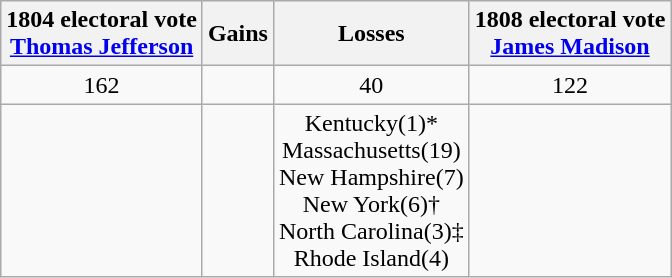<table class="wikitable" style="text-align:center">
<tr>
<th>1804 electoral vote<br><a href='#'>Thomas Jefferson</a></th>
<th>Gains</th>
<th>Losses</th>
<th>1808 electoral vote<br><a href='#'>James Madison</a></th>
</tr>
<tr>
<td>162</td>
<td></td>
<td> 40</td>
<td>122</td>
</tr>
<tr>
<td></td>
<td></td>
<td>Kentucky(1)*<br>Massachusetts(19)<br>New Hampshire(7)<br>New York(6)†<br>North Carolina(3)‡<br>Rhode Island(4)</td>
<td></td>
</tr>
</table>
